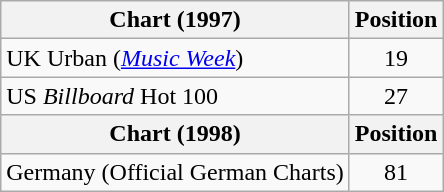<table class="wikitable sortable">
<tr>
<th align="left">Chart (1997)</th>
<th align="center">Position</th>
</tr>
<tr>
<td>UK Urban (<em><a href='#'>Music Week</a></em>)</td>
<td align="center">19</td>
</tr>
<tr>
<td>US <em>Billboard</em> Hot 100</td>
<td align="center">27</td>
</tr>
<tr>
<th scope="col">Chart (1998)</th>
<th scope="col">Position</th>
</tr>
<tr>
<td align="left">Germany (Official German Charts)</td>
<td align="center">81</td>
</tr>
</table>
